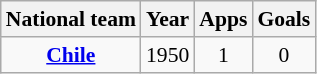<table class="wikitable" style="font-size:90%; text-align: center;">
<tr>
<th>National team</th>
<th>Year</th>
<th>Apps</th>
<th>Goals</th>
</tr>
<tr>
<td rowspan=1><strong><a href='#'>Chile</a></strong></td>
<td>1950</td>
<td>1</td>
<td>0</td>
</tr>
</table>
